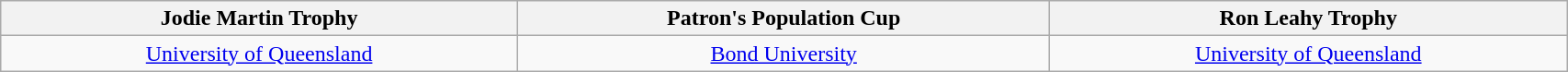<table class="wikitable unsortable" style="width:90%; font-size:100%; text-align:center;">
<tr>
<th><strong>Jodie Martin Trophy</strong></th>
<th><strong>Patron's Population Cup</strong></th>
<th><strong>Ron Leahy Trophy</strong></th>
</tr>
<tr>
<td><a href='#'>University of Queensland</a></td>
<td><a href='#'>Bond University</a></td>
<td><a href='#'>University of Queensland</a></td>
</tr>
</table>
